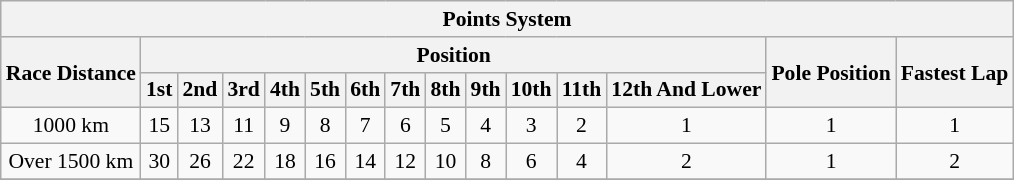<table class="wikitable" style="font-size: 90%;">
<tr>
<th colspan=15>Points System</th>
</tr>
<tr>
<th rowspan=2>Race Distance</th>
<th colspan=12>Position</th>
<th rowspan=2>Pole Position</th>
<th rowspan=2>Fastest Lap</th>
</tr>
<tr>
<th>1st</th>
<th>2nd</th>
<th>3rd</th>
<th>4th</th>
<th>5th</th>
<th>6th</th>
<th>7th</th>
<th>8th</th>
<th>9th</th>
<th>10th</th>
<th>11th</th>
<th>12th And Lower</th>
</tr>
<tr>
<td align=center>1000 km</td>
<td align=center>15</td>
<td align=center>13</td>
<td align=center>11</td>
<td align=center>9</td>
<td align=center>8</td>
<td align=center>7</td>
<td align=center>6</td>
<td align=center>5</td>
<td align=center>4</td>
<td align=center>3</td>
<td align=center>2</td>
<td align=center>1</td>
<td align=center>1</td>
<td align=center>1</td>
</tr>
<tr>
<td align=center>Over 1500 km</td>
<td align=center>30</td>
<td align=center>26</td>
<td align=center>22</td>
<td align=center>18</td>
<td align=center>16</td>
<td align=center>14</td>
<td align=center>12</td>
<td align=center>10</td>
<td align=center>8</td>
<td align=center>6</td>
<td align=center>4</td>
<td align=center>2</td>
<td align=center>1</td>
<td align=center>2</td>
</tr>
<tr>
</tr>
</table>
